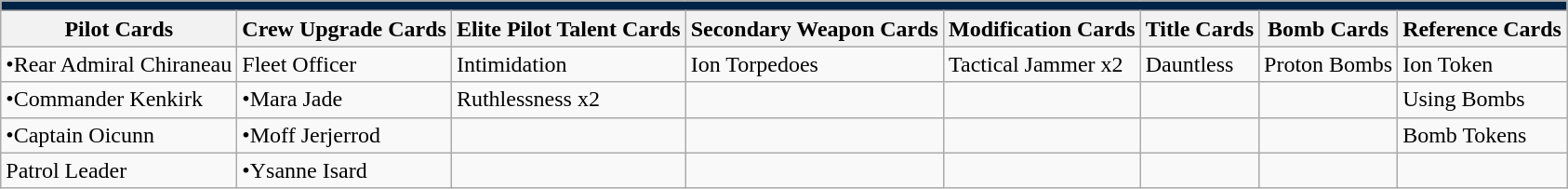<table class="wikitable sortable">
<tr style="background:#002244;">
<td colspan="10"></td>
</tr>
<tr style="background:#f0f0f0;">
<th>Pilot Cards</th>
<th>Crew Upgrade Cards</th>
<th>Elite Pilot Talent Cards</th>
<th>Secondary Weapon Cards</th>
<th>Modification Cards</th>
<th>Title Cards</th>
<th>Bomb Cards</th>
<th>Reference Cards</th>
</tr>
<tr>
<td>•Rear Admiral Chiraneau</td>
<td>Fleet Officer</td>
<td>Intimidation</td>
<td>Ion Torpedoes</td>
<td>Tactical Jammer x2</td>
<td>Dauntless</td>
<td>Proton Bombs</td>
<td>Ion Token</td>
</tr>
<tr>
<td>•Commander Kenkirk</td>
<td>•Mara Jade</td>
<td>Ruthlessness x2</td>
<td></td>
<td></td>
<td></td>
<td></td>
<td>Using Bombs</td>
</tr>
<tr>
<td>•Captain Oicunn</td>
<td>•Moff Jerjerrod</td>
<td></td>
<td></td>
<td></td>
<td></td>
<td></td>
<td>Bomb Tokens</td>
</tr>
<tr>
<td>Patrol Leader</td>
<td>•Ysanne Isard</td>
<td></td>
<td></td>
<td></td>
<td></td>
<td></td>
<td></td>
</tr>
</table>
